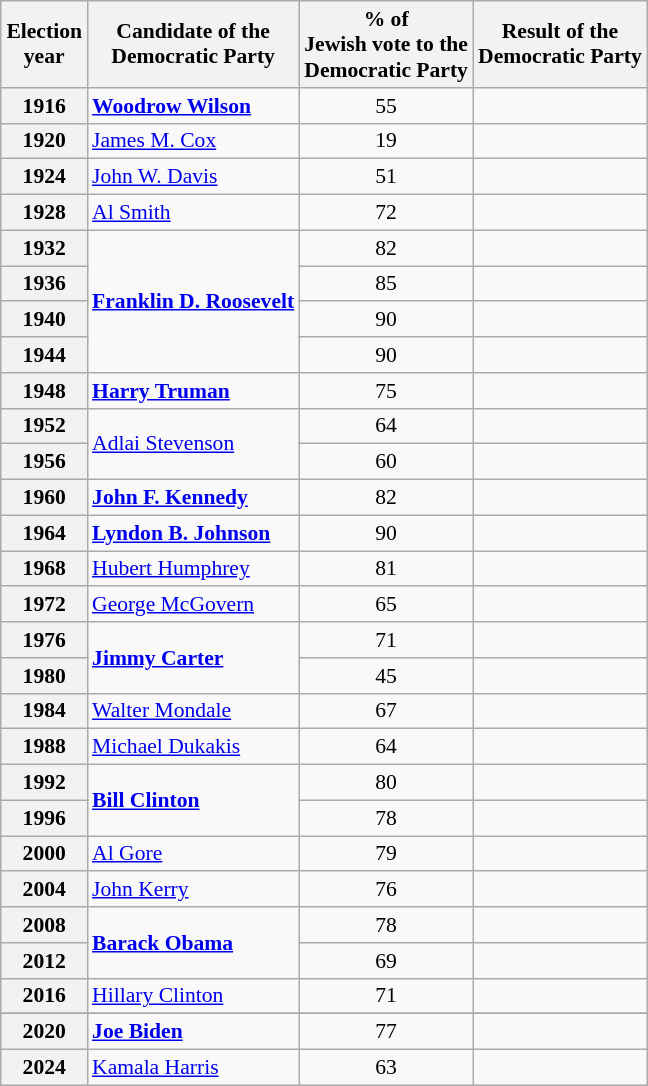<table class="wikitable sortable" style="float:left; font-size:90%; margin:0 0 1em 1em;">
<tr>
<th>Election <br>year</th>
<th>Candidate of the <br>Democratic Party</th>
<th>% of <br>Jewish vote to the<br> Democratic Party</th>
<th>Result of the<br> Democratic Party</th>
</tr>
<tr>
<th>1916</th>
<td><strong><a href='#'>Woodrow Wilson</a></strong></td>
<td align="center">55</td>
<td></td>
</tr>
<tr>
<th>1920</th>
<td><a href='#'>James M. Cox</a></td>
<td align="center">19</td>
<td></td>
</tr>
<tr>
<th>1924</th>
<td><a href='#'>John W. Davis</a></td>
<td align="center">51</td>
<td></td>
</tr>
<tr>
<th>1928</th>
<td><a href='#'>Al Smith</a></td>
<td align="center">72</td>
<td></td>
</tr>
<tr>
<th>1932</th>
<td rowspan="4"><strong><a href='#'>Franklin D. Roosevelt</a></strong></td>
<td align="center">82</td>
<td></td>
</tr>
<tr>
<th>1936</th>
<td align="center">85</td>
<td></td>
</tr>
<tr>
<th>1940</th>
<td align="center">90</td>
<td></td>
</tr>
<tr>
<th>1944</th>
<td align="center">90</td>
<td></td>
</tr>
<tr>
<th>1948</th>
<td><strong><a href='#'>Harry Truman</a></strong></td>
<td align="center">75</td>
<td></td>
</tr>
<tr>
<th>1952</th>
<td rowspan="2"><a href='#'>Adlai Stevenson</a></td>
<td align="center">64</td>
<td></td>
</tr>
<tr>
<th>1956</th>
<td align="center">60</td>
<td></td>
</tr>
<tr>
<th>1960</th>
<td><strong><a href='#'>John F. Kennedy</a></strong></td>
<td align="center">82</td>
<td></td>
</tr>
<tr>
<th>1964</th>
<td><strong><a href='#'>Lyndon B. Johnson</a></strong></td>
<td align="center">90</td>
<td></td>
</tr>
<tr>
<th>1968</th>
<td><a href='#'>Hubert Humphrey</a></td>
<td align="center">81</td>
<td></td>
</tr>
<tr>
<th>1972</th>
<td><a href='#'>George McGovern</a></td>
<td align="center">65</td>
<td></td>
</tr>
<tr>
<th>1976</th>
<td rowspan="2"><strong><a href='#'>Jimmy Carter</a></strong></td>
<td align="center">71</td>
<td></td>
</tr>
<tr>
<th>1980</th>
<td align="center">45</td>
<td></td>
</tr>
<tr>
<th>1984</th>
<td><a href='#'>Walter Mondale</a></td>
<td align="center">67</td>
<td></td>
</tr>
<tr>
<th>1988</th>
<td><a href='#'>Michael Dukakis</a></td>
<td align="center">64</td>
<td></td>
</tr>
<tr>
<th>1992</th>
<td rowspan="2"><strong><a href='#'>Bill Clinton</a></strong></td>
<td align="center">80</td>
<td></td>
</tr>
<tr>
<th>1996</th>
<td align="center">78</td>
<td></td>
</tr>
<tr>
<th>2000</th>
<td><a href='#'>Al Gore</a></td>
<td align="center">79</td>
<td></td>
</tr>
<tr>
<th>2004</th>
<td><a href='#'>John Kerry</a></td>
<td align="center">76</td>
<td></td>
</tr>
<tr>
<th>2008</th>
<td rowspan="2"><strong><a href='#'>Barack Obama</a></strong></td>
<td align="center">78</td>
<td></td>
</tr>
<tr>
<th>2012</th>
<td align="center">69</td>
<td></td>
</tr>
<tr>
<th>2016</th>
<td><a href='#'>Hillary Clinton</a></td>
<td align="center">71</td>
<td></td>
</tr>
<tr>
</tr>
<tr>
<th>2020</th>
<td><strong><a href='#'>Joe Biden</a></strong></td>
<td align="center">77</td>
<td></td>
</tr>
<tr>
<th>2024</th>
<td><a href='#'>Kamala Harris</a></td>
<td align="center">63</td>
<td></td>
</tr>
</table>
